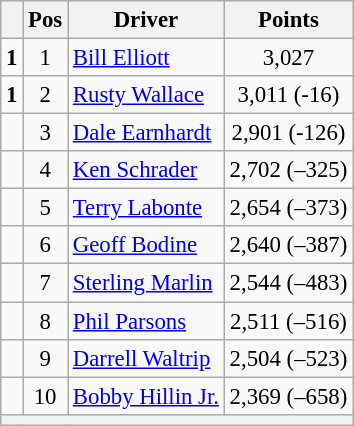<table class="wikitable" style="font-size: 95%;">
<tr>
<th></th>
<th>Pos</th>
<th>Driver</th>
<th>Points</th>
</tr>
<tr>
<td align="left">  <strong>1</strong></td>
<td style="text-align:center;">1</td>
<td><a href='#'>Bill Elliott</a></td>
<td style="text-align:center;">3,027</td>
</tr>
<tr>
<td align="left">  <strong>1</strong></td>
<td style="text-align:center;">2</td>
<td><a href='#'>Rusty Wallace</a></td>
<td style="text-align:center;">3,011 (-16)</td>
</tr>
<tr>
<td align="left"></td>
<td style="text-align:center;">3</td>
<td><a href='#'>Dale Earnhardt</a></td>
<td style="text-align:center;">2,901 (-126)</td>
</tr>
<tr>
<td align="left"></td>
<td style="text-align:center;">4</td>
<td><a href='#'>Ken Schrader</a></td>
<td style="text-align:center;">2,702 (–325)</td>
</tr>
<tr>
<td align="left"></td>
<td style="text-align:center;">5</td>
<td><a href='#'>Terry Labonte</a></td>
<td style="text-align:center;">2,654 (–373)</td>
</tr>
<tr>
<td align="left"></td>
<td style="text-align:center;">6</td>
<td><a href='#'>Geoff Bodine</a></td>
<td style="text-align:center;">2,640 (–387)</td>
</tr>
<tr>
<td align="left"></td>
<td style="text-align:center;">7</td>
<td><a href='#'>Sterling Marlin</a></td>
<td style="text-align:center;">2,544 (–483)</td>
</tr>
<tr>
<td align="left"></td>
<td style="text-align:center;">8</td>
<td><a href='#'>Phil Parsons</a></td>
<td style="text-align:center;">2,511 (–516)</td>
</tr>
<tr>
<td align="left"></td>
<td style="text-align:center;">9</td>
<td><a href='#'>Darrell Waltrip</a></td>
<td style="text-align:center;">2,504 (–523)</td>
</tr>
<tr>
<td align="left"></td>
<td style="text-align:center;">10</td>
<td><a href='#'>Bobby Hillin Jr.</a></td>
<td style="text-align:center;">2,369 (–658)</td>
</tr>
<tr class="sortbottom">
<th colspan="9"></th>
</tr>
</table>
